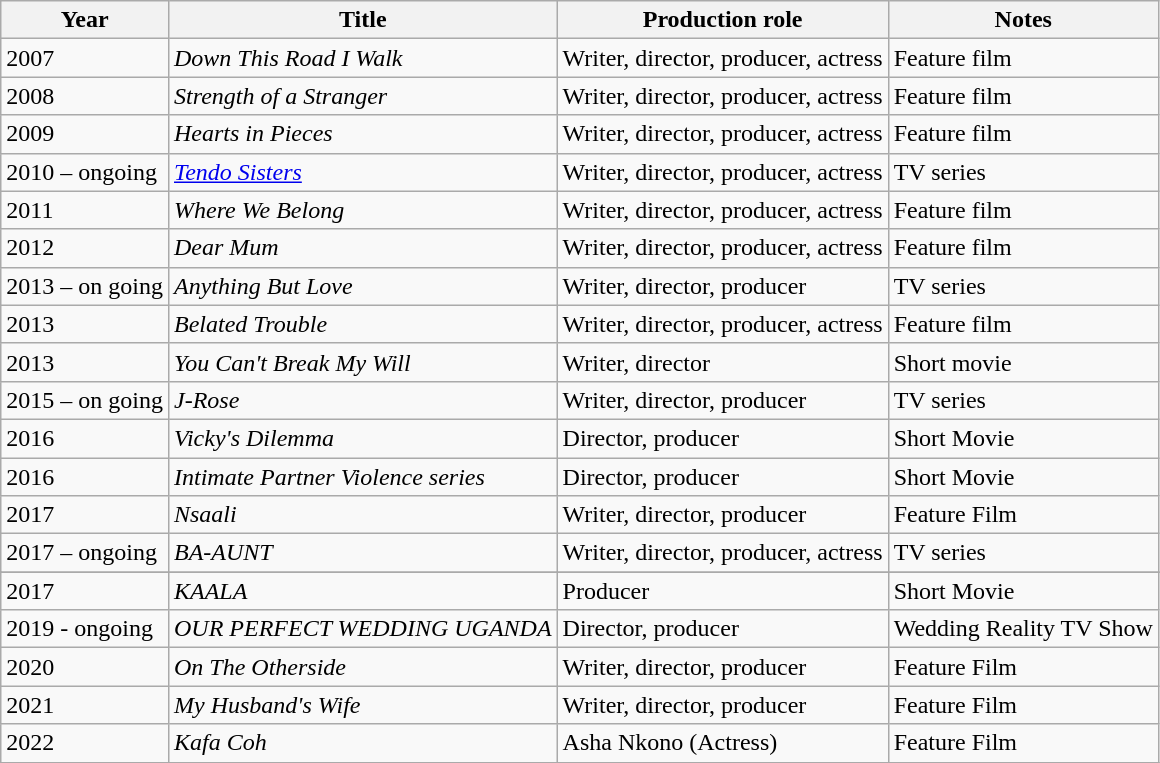<table class="wikitable">
<tr>
<th>Year</th>
<th>Title</th>
<th>Production role</th>
<th>Notes</th>
</tr>
<tr>
<td>2007</td>
<td><em>Down This Road I Walk</em></td>
<td>Writer, director, producer, actress</td>
<td>Feature film</td>
</tr>
<tr>
<td>2008</td>
<td><em>Strength of a Stranger</em></td>
<td>Writer, director, producer, actress</td>
<td>Feature film</td>
</tr>
<tr>
<td>2009</td>
<td><em>Hearts in Pieces</em></td>
<td>Writer, director, producer, actress</td>
<td>Feature film</td>
</tr>
<tr>
<td>2010 – ongoing</td>
<td><em><a href='#'>Tendo Sisters</a></em></td>
<td>Writer, director, producer, actress</td>
<td>TV series</td>
</tr>
<tr>
<td>2011</td>
<td><em>Where We Belong</em></td>
<td>Writer, director, producer, actress</td>
<td>Feature film</td>
</tr>
<tr>
<td>2012</td>
<td><em>Dear Mum</em></td>
<td>Writer, director, producer, actress</td>
<td>Feature film</td>
</tr>
<tr>
<td>2013 – on going</td>
<td><em>Anything But Love</em></td>
<td>Writer, director, producer</td>
<td>TV series</td>
</tr>
<tr>
<td>2013</td>
<td><em>Belated Trouble</em></td>
<td>Writer, director, producer, actress</td>
<td>Feature film</td>
</tr>
<tr>
<td>2013</td>
<td><em>You Can't Break My Will</em></td>
<td>Writer, director</td>
<td>Short movie</td>
</tr>
<tr>
<td>2015 – on going</td>
<td><em>J-Rose</em></td>
<td>Writer, director, producer</td>
<td>TV series</td>
</tr>
<tr>
<td>2016</td>
<td><em>Vicky's Dilemma</em></td>
<td>Director, producer</td>
<td>Short Movie</td>
</tr>
<tr>
<td>2016</td>
<td><em>Intimate Partner Violence series</em></td>
<td>Director, producer</td>
<td>Short Movie</td>
</tr>
<tr>
<td>2017</td>
<td><em>Nsaali</em></td>
<td>Writer, director, producer</td>
<td>Feature Film</td>
</tr>
<tr>
<td>2017 – ongoing</td>
<td><em>BA-AUNT</em></td>
<td>Writer, director, producer, actress</td>
<td>TV series</td>
</tr>
<tr>
</tr>
<tr>
<td>2017</td>
<td><em>KAALA</em></td>
<td>Producer</td>
<td>Short Movie</td>
</tr>
<tr>
<td>2019 - ongoing</td>
<td><em>OUR PERFECT WEDDING UGANDA</em></td>
<td>Director, producer</td>
<td>Wedding Reality TV Show</td>
</tr>
<tr>
<td>2020</td>
<td><em>On The Otherside</em></td>
<td>Writer, director, producer</td>
<td>Feature Film</td>
</tr>
<tr>
<td>2021</td>
<td><em>My Husband's Wife</em></td>
<td>Writer, director, producer</td>
<td>Feature Film</td>
</tr>
<tr>
<td>2022</td>
<td><em>Kafa Coh</em></td>
<td>Asha Nkono (Actress)</td>
<td>Feature Film</td>
</tr>
<tr>
</tr>
</table>
